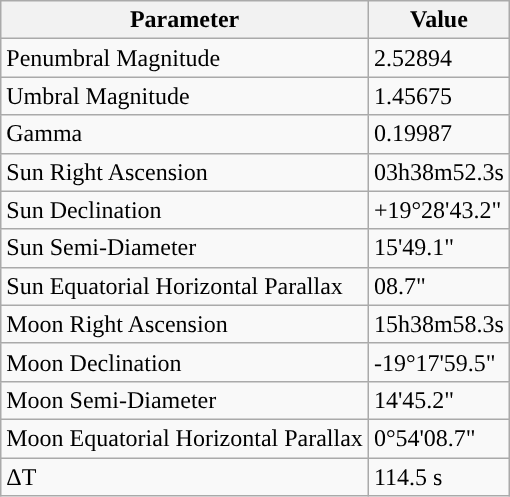<table class="wikitable">
<tr>
<th>Parameter</th>
<th>Value</th>
</tr>
<tr>
<td>Penumbral Magnitude</td>
<td>2.52894</td>
</tr>
<tr>
<td>Umbral Magnitude</td>
<td>1.45675</td>
</tr>
<tr>
<td>Gamma</td>
<td>0.19987</td>
</tr>
<tr>
<td>Sun Right Ascension</td>
<td>03h38m52.3s</td>
</tr>
<tr>
<td>Sun Declination</td>
<td>+19°28'43.2"</td>
</tr>
<tr>
<td>Sun Semi-Diameter</td>
<td>15'49.1"</td>
</tr>
<tr>
<td>Sun Equatorial Horizontal Parallax</td>
<td>08.7"</td>
</tr>
<tr>
<td>Moon Right Ascension</td>
<td>15h38m58.3s</td>
</tr>
<tr>
<td>Moon Declination</td>
<td>-19°17'59.5"</td>
</tr>
<tr>
<td>Moon Semi-Diameter</td>
<td>14'45.2"</td>
</tr>
<tr>
<td>Moon Equatorial Horizontal Parallax</td>
<td>0°54'08.7"</td>
</tr>
<tr>
<td>ΔT</td>
<td>114.5 s</td>
</tr>
</table>
